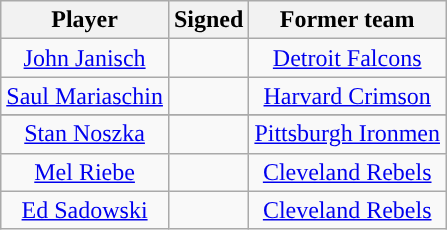<table class="wikitable sortable sortable" style="text-align: center">
<tr>
<th>Player</th>
<th>Signed</th>
<th>Former team</th>
</tr>
<tr style="text-align: center">
<td><a href='#'>John Janisch</a></td>
<td></td>
<td><a href='#'>Detroit Falcons</a></td>
</tr>
<tr style="text-align: center">
<td><a href='#'>Saul Mariaschin</a></td>
<td></td>
<td><a href='#'>Harvard Crimson</a></td>
</tr>
<tr>
</tr>
<tr style="text-align: center">
<td><a href='#'>Stan Noszka</a></td>
<td></td>
<td><a href='#'>Pittsburgh Ironmen</a></td>
</tr>
<tr>
<td><a href='#'>Mel Riebe</a></td>
<td></td>
<td><a href='#'>Cleveland Rebels</a></td>
</tr>
<tr>
<td><a href='#'>Ed Sadowski</a></td>
<td></td>
<td><a href='#'>Cleveland Rebels</a></td>
</tr>
</table>
